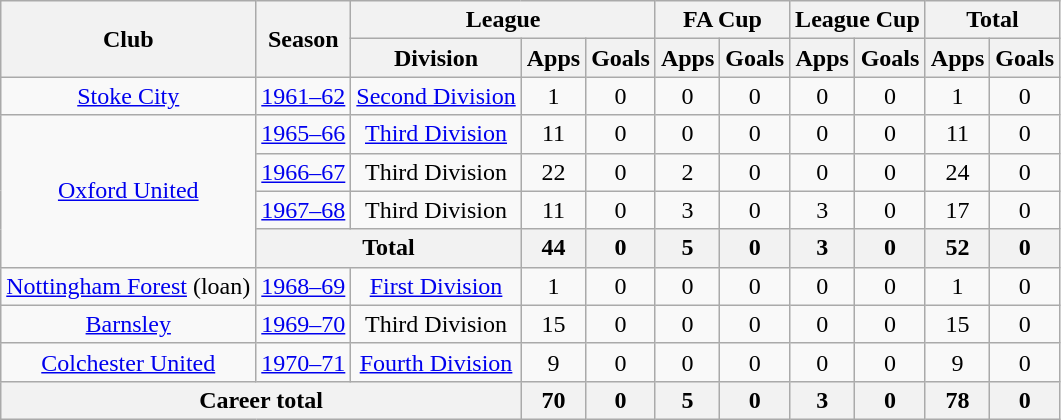<table class="wikitable" style="text-align:center">
<tr>
<th rowspan="2">Club</th>
<th rowspan="2">Season</th>
<th colspan="3">League</th>
<th colspan="2">FA Cup</th>
<th colspan="2">League Cup</th>
<th colspan="2">Total</th>
</tr>
<tr>
<th>Division</th>
<th>Apps</th>
<th>Goals</th>
<th>Apps</th>
<th>Goals</th>
<th>Apps</th>
<th>Goals</th>
<th>Apps</th>
<th>Goals</th>
</tr>
<tr>
<td><a href='#'>Stoke City</a></td>
<td><a href='#'>1961–62</a></td>
<td><a href='#'>Second Division</a></td>
<td>1</td>
<td>0</td>
<td>0</td>
<td>0</td>
<td>0</td>
<td>0</td>
<td>1</td>
<td>0</td>
</tr>
<tr>
<td rowspan="4"><a href='#'>Oxford United</a></td>
<td><a href='#'>1965–66</a></td>
<td><a href='#'>Third Division</a></td>
<td>11</td>
<td>0</td>
<td>0</td>
<td>0</td>
<td>0</td>
<td>0</td>
<td>11</td>
<td>0</td>
</tr>
<tr>
<td><a href='#'>1966–67</a></td>
<td>Third Division</td>
<td>22</td>
<td>0</td>
<td>2</td>
<td>0</td>
<td>0</td>
<td>0</td>
<td>24</td>
<td>0</td>
</tr>
<tr>
<td><a href='#'>1967–68</a></td>
<td>Third Division</td>
<td>11</td>
<td>0</td>
<td>3</td>
<td>0</td>
<td>3</td>
<td>0</td>
<td>17</td>
<td>0</td>
</tr>
<tr>
<th colspan=2>Total</th>
<th>44</th>
<th>0</th>
<th>5</th>
<th>0</th>
<th>3</th>
<th>0</th>
<th>52</th>
<th>0</th>
</tr>
<tr>
<td><a href='#'>Nottingham Forest</a> (loan)</td>
<td><a href='#'>1968–69</a></td>
<td><a href='#'>First Division</a></td>
<td>1</td>
<td>0</td>
<td>0</td>
<td>0</td>
<td>0</td>
<td>0</td>
<td>1</td>
<td>0</td>
</tr>
<tr>
<td><a href='#'>Barnsley</a></td>
<td><a href='#'>1969–70</a></td>
<td>Third Division</td>
<td>15</td>
<td>0</td>
<td>0</td>
<td>0</td>
<td>0</td>
<td>0</td>
<td>15</td>
<td>0</td>
</tr>
<tr>
<td><a href='#'>Colchester United</a></td>
<td><a href='#'>1970–71</a></td>
<td><a href='#'>Fourth Division</a></td>
<td>9</td>
<td>0</td>
<td>0</td>
<td>0</td>
<td>0</td>
<td>0</td>
<td>9</td>
<td>0</td>
</tr>
<tr>
<th colspan="3">Career total</th>
<th>70</th>
<th>0</th>
<th>5</th>
<th>0</th>
<th>3</th>
<th>0</th>
<th>78</th>
<th>0</th>
</tr>
</table>
